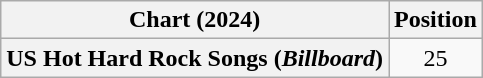<table class="wikitable sortable plainrowheaders" style="text-align:center">
<tr>
<th scope="col">Chart (2024)</th>
<th scope="col">Position</th>
</tr>
<tr>
<th scope="row">US Hot Hard Rock Songs (<em>Billboard</em>)</th>
<td>25</td>
</tr>
</table>
